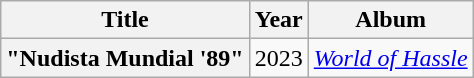<table class="wikitable sortable plainrowheaders" style="text-align:center;">
<tr>
<th scope="col">Title</th>
<th scope="col">Year</th>
<th scope="col">Album</th>
</tr>
<tr>
<th scope="row">"Nudista Mundial '89"<br></th>
<td>2023</td>
<td><em><a href='#'>World of Hassle</a></em></td>
</tr>
</table>
